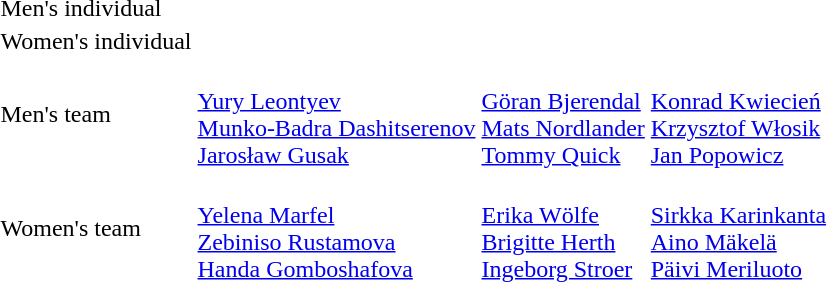<table>
<tr>
<td>Men's individual</td>
<td></td>
<td></td>
<td></td>
</tr>
<tr>
<td>Women's individual</td>
<td></td>
<td></td>
<td></td>
</tr>
<tr>
<td>Men's team</td>
<td><br><a href='#'>Yury Leontyev</a><br><a href='#'>Munko-Badra Dashitserenov</a><br><a href='#'>Jarosław Gusak</a></td>
<td><br><a href='#'>Göran Bjerendal</a><br><a href='#'>Mats Nordlander</a><br><a href='#'>Tommy Quick</a></td>
<td><br><a href='#'>Konrad Kwiecień</a><br><a href='#'>Krzysztof Włosik</a><br><a href='#'>Jan Popowicz</a></td>
</tr>
<tr>
<td>Women's team</td>
<td><br><a href='#'>Yelena Marfel</a><br><a href='#'>Zebiniso Rustamova</a><br><a href='#'>Handa Gomboshafova</a></td>
<td><br><a href='#'>Erika Wölfe</a><br><a href='#'>Brigitte Herth</a><br><a href='#'>Ingeborg Stroer</a></td>
<td><br><a href='#'>Sirkka Karinkanta</a><br><a href='#'>Aino Mäkelä</a><br><a href='#'>Päivi Meriluoto</a></td>
</tr>
</table>
